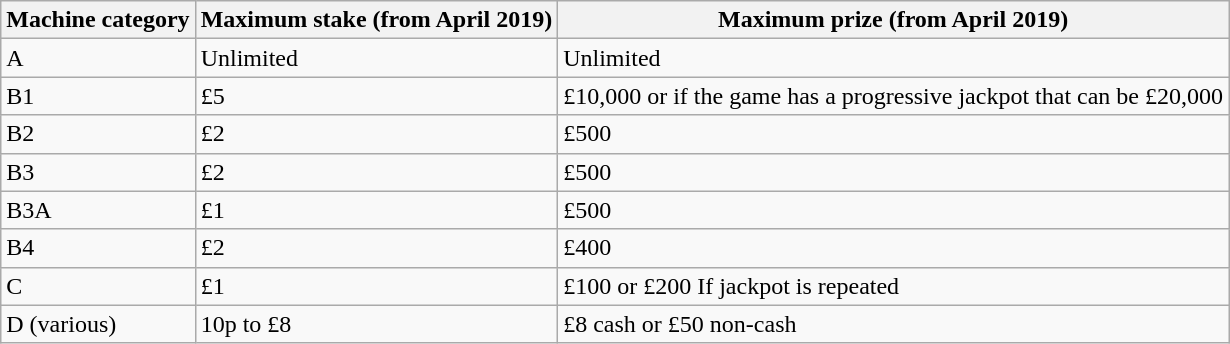<table class="wikitable">
<tr>
<th>Machine category</th>
<th>Maximum stake (from April 2019)</th>
<th>Maximum prize (from April 2019)</th>
</tr>
<tr>
<td>A</td>
<td>Unlimited</td>
<td>Unlimited</td>
</tr>
<tr>
<td>B1</td>
<td>£5</td>
<td>£10,000 or if the game has a progressive jackpot that can be £20,000</td>
</tr>
<tr>
<td>B2</td>
<td>£2 </td>
<td>£500</td>
</tr>
<tr>
<td>B3</td>
<td>£2</td>
<td>£500</td>
</tr>
<tr>
<td>B3A</td>
<td>£1</td>
<td>£500</td>
</tr>
<tr>
<td>B4</td>
<td>£2</td>
<td>£400</td>
</tr>
<tr>
<td>C</td>
<td>£1</td>
<td>£100 or £200 If jackpot is repeated</td>
</tr>
<tr>
<td>D (various)</td>
<td>10p to £8</td>
<td>£8 cash or £50 non-cash</td>
</tr>
</table>
